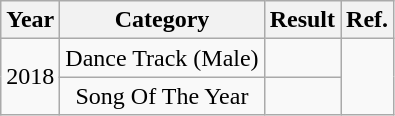<table class="wikitable" style="text-align:center">
<tr>
<th>Year</th>
<th>Category</th>
<th>Result</th>
<th>Ref.</th>
</tr>
<tr>
<td rowspan=2>2018</td>
<td>Dance Track (Male)</td>
<td></td>
<td rowspan=2></td>
</tr>
<tr>
<td>Song Of The Year</td>
<td></td>
</tr>
</table>
